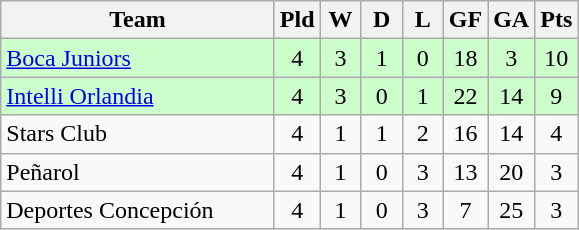<table class="wikitable" style="text-align: center;">
<tr>
<th width="175">Team</th>
<th width="20">Pld</th>
<th width="20">W</th>
<th width="20">D</th>
<th width="20">L</th>
<th width="20">GF</th>
<th width="20">GA</th>
<th width="20">Pts</th>
</tr>
<tr bgcolor=ccffcc>
<td align="left"> <a href='#'>Boca Juniors</a></td>
<td>4</td>
<td>3</td>
<td>1</td>
<td>0</td>
<td>18</td>
<td>3</td>
<td>10</td>
</tr>
<tr bgcolor=ccffcc>
<td align="left"> <a href='#'>Intelli Orlandia</a></td>
<td>4</td>
<td>3</td>
<td>0</td>
<td>1</td>
<td>22</td>
<td>14</td>
<td>9</td>
</tr>
<tr>
<td align="left"> Stars Club</td>
<td>4</td>
<td>1</td>
<td>1</td>
<td>2</td>
<td>16</td>
<td>14</td>
<td>4</td>
</tr>
<tr>
<td align="left"> Peñarol</td>
<td>4</td>
<td>1</td>
<td>0</td>
<td>3</td>
<td>13</td>
<td>20</td>
<td>3</td>
</tr>
<tr>
<td align="left"> Deportes Concepción</td>
<td>4</td>
<td>1</td>
<td>0</td>
<td>3</td>
<td>7</td>
<td>25</td>
<td>3</td>
</tr>
</table>
